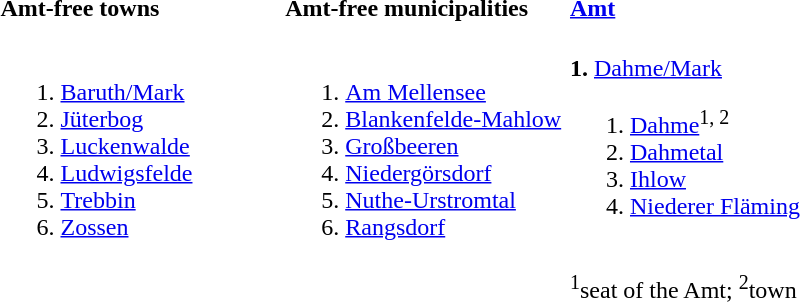<table>
<tr>
<th width=33% align=left>Amt-free towns</th>
<th width=33% align=left>Amt-free municipalities</th>
<th width=33% align=left><a href='#'>Amt</a></th>
</tr>
<tr valign=top>
<td><br><ol><li><a href='#'>Baruth/Mark</a></li><li><a href='#'>Jüterbog</a></li><li><a href='#'>Luckenwalde</a></li><li><a href='#'>Ludwigsfelde</a></li><li><a href='#'>Trebbin</a></li><li><a href='#'>Zossen</a></li></ol></td>
<td><br><ol><li><a href='#'>Am Mellensee</a></li><li><a href='#'>Blankenfelde-Mahlow</a></li><li><a href='#'>Großbeeren</a></li><li><a href='#'>Niedergörsdorf</a></li><li><a href='#'>Nuthe-Urstromtal</a></li><li><a href='#'>Rangsdorf</a></li></ol></td>
<td><br><strong>1.</strong> <a href='#'>Dahme/Mark</a><ol><li><a href='#'>Dahme</a><sup>1, 2</sup></li><li><a href='#'>Dahmetal</a></li><li><a href='#'>Ihlow</a></li><li><a href='#'>Niederer Fläming</a></li></ol><br><sup>1</sup>seat of the Amt; <sup>2</sup>town</td>
</tr>
</table>
